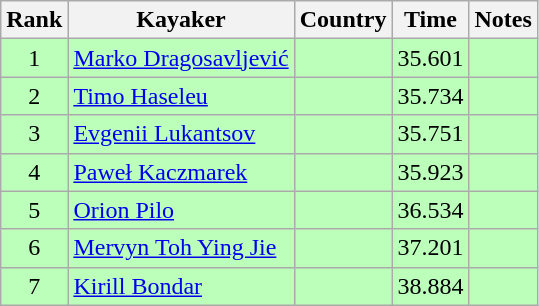<table class="wikitable" style="text-align:center">
<tr>
<th>Rank</th>
<th>Kayaker</th>
<th>Country</th>
<th>Time</th>
<th>Notes</th>
</tr>
<tr bgcolor=bbffbb>
<td>1</td>
<td align="left"><a href='#'>Marko Dragosavljević</a></td>
<td align="left"></td>
<td>35.601</td>
<td></td>
</tr>
<tr bgcolor=bbffbb>
<td>2</td>
<td align="left"><a href='#'>Timo Haseleu</a></td>
<td align="left"></td>
<td>35.734</td>
<td></td>
</tr>
<tr bgcolor=bbffbb>
<td>3</td>
<td align="left"><a href='#'>Evgenii Lukantsov</a></td>
<td align="left"></td>
<td>35.751</td>
<td></td>
</tr>
<tr bgcolor=bbffbb>
<td>4</td>
<td align="left"><a href='#'>Paweł Kaczmarek</a></td>
<td align="left"></td>
<td>35.923</td>
<td></td>
</tr>
<tr bgcolor=bbffbb>
<td>5</td>
<td align="left"><a href='#'>Orion Pilo</a></td>
<td align="left"></td>
<td>36.534</td>
<td></td>
</tr>
<tr bgcolor=bbffbb>
<td>6</td>
<td align="left"><a href='#'>Mervyn Toh Ying Jie</a></td>
<td align="left"></td>
<td>37.201</td>
<td></td>
</tr>
<tr bgcolor=bbffbb>
<td>7</td>
<td align="left"><a href='#'>Kirill Bondar</a></td>
<td align="left"></td>
<td>38.884</td>
<td></td>
</tr>
</table>
